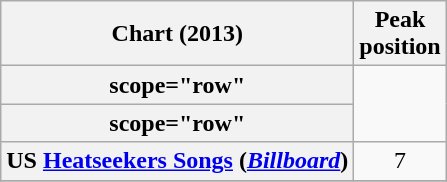<table class="wikitable sortable plainrowheaders" style="text-align:center;">
<tr>
<th scope="col">Chart (2013)</th>
<th scope="col">Peak<br>position</th>
</tr>
<tr>
<th>scope="row"</th>
</tr>
<tr>
<th>scope="row"</th>
</tr>
<tr>
<th scope="row" align="left">US <a href='#'>Heatseekers Songs</a> (<em><a href='#'>Billboard</a></em>)</th>
<td style="text-align:center;">7</td>
</tr>
<tr>
</tr>
</table>
